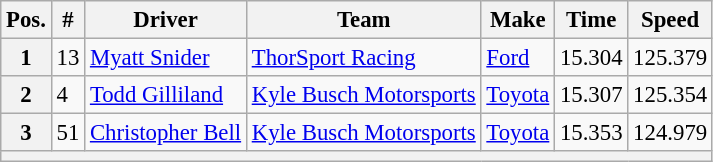<table class="wikitable" style="font-size: 95%;">
<tr>
<th>Pos.</th>
<th>#</th>
<th>Driver</th>
<th>Team</th>
<th>Make</th>
<th>Time</th>
<th>Speed</th>
</tr>
<tr>
<th>1</th>
<td>13</td>
<td><a href='#'>Myatt Snider</a></td>
<td><a href='#'>ThorSport Racing</a></td>
<td><a href='#'>Ford</a></td>
<td>15.304</td>
<td>125.379</td>
</tr>
<tr>
<th>2</th>
<td>4</td>
<td><a href='#'>Todd Gilliland</a></td>
<td><a href='#'>Kyle Busch Motorsports</a></td>
<td><a href='#'>Toyota</a></td>
<td>15.307</td>
<td>125.354</td>
</tr>
<tr>
<th>3</th>
<td>51</td>
<td><a href='#'>Christopher Bell</a></td>
<td><a href='#'>Kyle Busch Motorsports</a></td>
<td><a href='#'>Toyota</a></td>
<td>15.353</td>
<td>124.979</td>
</tr>
<tr>
<th colspan="7"></th>
</tr>
</table>
